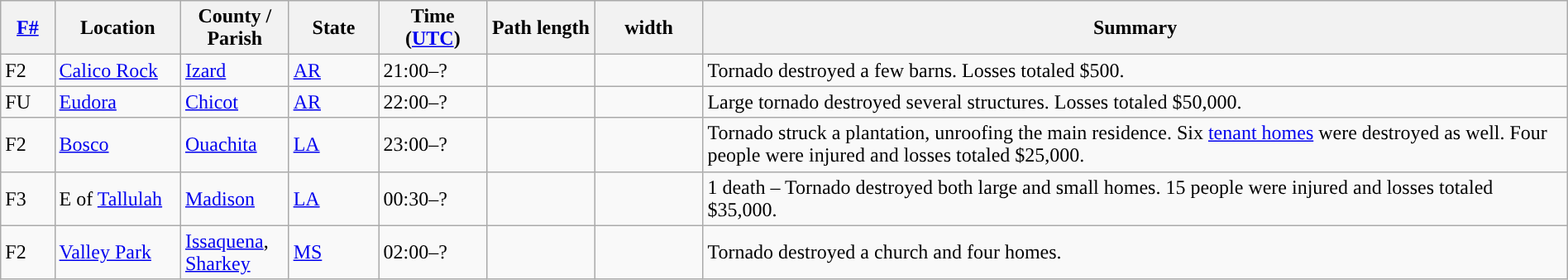<table class="wikitable sortable" style="width:100%;">
<tr>
<th scope="col"  style="width:3%; text-align:center;"><a href='#'>F#</a></th>
<th scope="col"  style="width:7%; text-align:center;" class="unsortable">Location</th>
<th scope="col"  style="width:6%; text-align:center;" class="unsortable">County / Parish</th>
<th scope="col"  style="width:5%; text-align:center;">State</th>
<th scope="col"  style="width:6%; text-align:center;">Time (<a href='#'>UTC</a>)</th>
<th scope="col"  style="width:6%; text-align:center;">Path length</th>
<th scope="col"  style="width:6%; text-align:center;"> width</th>
<th scope="col" class="unsortable" style="width:48%; text-align:center;">Summary</th>
</tr>
<tr>
<td>F2</td>
<td><a href='#'>Calico Rock</a></td>
<td><a href='#'>Izard</a></td>
<td><a href='#'>AR</a></td>
<td>21:00–?</td>
<td></td>
<td></td>
<td>Tornado destroyed a few barns. Losses totaled $500.</td>
</tr>
<tr>
<td>FU</td>
<td><a href='#'>Eudora</a></td>
<td><a href='#'>Chicot</a></td>
<td><a href='#'>AR</a></td>
<td>22:00–?</td>
<td></td>
<td></td>
<td>Large tornado destroyed several structures. Losses totaled $50,000.</td>
</tr>
<tr>
<td>F2</td>
<td><a href='#'>Bosco</a></td>
<td><a href='#'>Ouachita</a></td>
<td><a href='#'>LA</a></td>
<td>23:00–?</td>
<td></td>
<td></td>
<td>Tornado struck a plantation, unroofing the main residence. Six <a href='#'>tenant homes</a> were destroyed as well. Four people were injured and losses totaled $25,000.</td>
</tr>
<tr>
<td>F3</td>
<td>E of <a href='#'>Tallulah</a></td>
<td><a href='#'>Madison</a></td>
<td><a href='#'>LA</a></td>
<td>00:30–?</td>
<td></td>
<td></td>
<td>1 death – Tornado destroyed both large and small homes. 15 people were injured and losses totaled $35,000.</td>
</tr>
<tr>
<td>F2</td>
<td><a href='#'>Valley Park</a></td>
<td><a href='#'>Issaquena</a>, <a href='#'>Sharkey</a></td>
<td><a href='#'>MS</a></td>
<td>02:00–?</td>
<td></td>
<td></td>
<td>Tornado destroyed a church and four homes.</td>
</tr>
</table>
